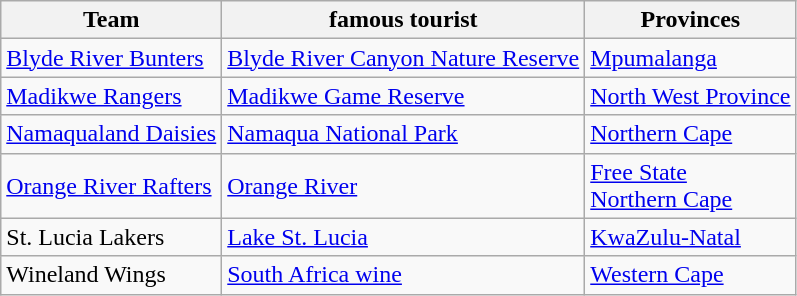<table class="wikitable">
<tr>
<th>Team</th>
<th>famous tourist</th>
<th>Provinces</th>
</tr>
<tr>
<td> <a href='#'>Blyde River Bunters</a></td>
<td><a href='#'>Blyde River Canyon Nature Reserve</a></td>
<td><a href='#'>Mpumalanga</a></td>
</tr>
<tr>
<td> <a href='#'>Madikwe Rangers</a></td>
<td><a href='#'>Madikwe Game Reserve</a></td>
<td><a href='#'>North West Province</a></td>
</tr>
<tr>
<td> <a href='#'>Namaqualand Daisies</a></td>
<td><a href='#'>Namaqua National Park</a></td>
<td><a href='#'>Northern Cape</a></td>
</tr>
<tr>
<td> <a href='#'>Orange River Rafters</a></td>
<td><a href='#'>Orange River</a></td>
<td><a href='#'>Free State</a> <br> <a href='#'>Northern Cape</a></td>
</tr>
<tr>
<td> St. Lucia Lakers</td>
<td><a href='#'>Lake St. Lucia</a></td>
<td><a href='#'>KwaZulu-Natal</a></td>
</tr>
<tr>
<td> Wineland Wings</td>
<td><a href='#'>South Africa wine</a></td>
<td><a href='#'>Western Cape</a></td>
</tr>
</table>
